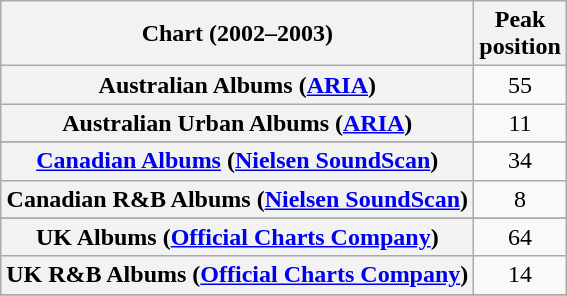<table class="wikitable sortable plainrowheaders">
<tr>
<th scope="col">Chart (2002–2003)</th>
<th scope="col">Peak<br>position</th>
</tr>
<tr>
<th scope="row">Australian Albums (<a href='#'>ARIA</a>)</th>
<td align="center">55</td>
</tr>
<tr>
<th scope="row">Australian Urban Albums (<a href='#'>ARIA</a>)</th>
<td align="center">11</td>
</tr>
<tr>
</tr>
<tr>
<th scope="row"><a href='#'>Canadian Albums</a> (<a href='#'>Nielsen SoundScan</a>)</th>
<td align="center">34</td>
</tr>
<tr>
<th scope="row">Canadian R&B Albums (<a href='#'>Nielsen SoundScan</a>)</th>
<td style="text-align:center;">8</td>
</tr>
<tr>
</tr>
<tr>
</tr>
<tr>
</tr>
<tr>
</tr>
<tr>
</tr>
<tr>
</tr>
<tr>
<th scope="row">UK Albums (<a href='#'>Official Charts Company</a>)</th>
<td style="text-align:center;">64</td>
</tr>
<tr>
<th scope="row">UK R&B Albums (<a href='#'>Official Charts Company</a>)</th>
<td style="text-align:center;">14</td>
</tr>
<tr>
</tr>
<tr>
</tr>
</table>
